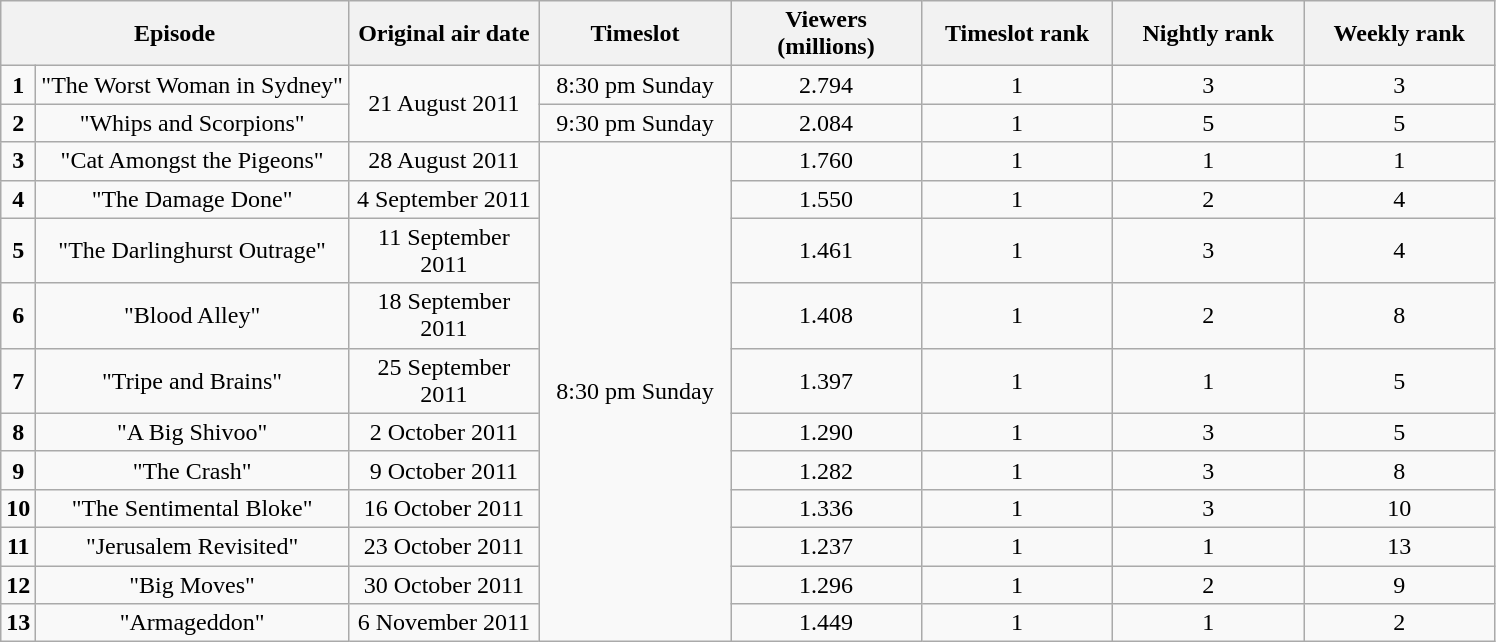<table class="wikitable sortable">
<tr>
<th colspan="2" scope="col"  style="width:210px; text-align:center;">Episode</th>
<th scope="col"  style="width:120px; text-align:center;">Original air date</th>
<th scope="col"  style="width:120px; text-align:center;">Timeslot</th>
<th scope="col"  style="width:120px; text-align:center;">Viewers<br>(millions)</th>
<th scope="col"  style="width:120px; text-align:center;">Timeslot rank</th>
<th scope="col"  style="width:120px; text-align:center;">Nightly rank</th>
<th scope="col"  style="width:120px; text-align:center;">Weekly rank</th>
</tr>
<tr>
<td style="text-align:center"><strong>1</strong></td>
<td style="text-align:center">"The Worst Woman in Sydney"</td>
<td style="text-align:center" rowspan="2">21 August 2011</td>
<td style="text-align:center">8:30 pm Sunday</td>
<td style="text-align:center">2.794</td>
<td style="text-align:center">1</td>
<td style="text-align:center">3</td>
<td style="text-align:center">3</td>
</tr>
<tr>
<td style="text-align:center"><strong>2</strong></td>
<td style="text-align:center">"Whips and Scorpions"</td>
<td style="text-align:center">9:30 pm Sunday</td>
<td style="text-align:center">2.084</td>
<td style="text-align:center">1</td>
<td style="text-align:center">5</td>
<td style="text-align:center">5</td>
</tr>
<tr>
<td style="text-align:center"><strong>3</strong></td>
<td style="text-align:center">"Cat Amongst the Pigeons"</td>
<td style="text-align:center">28 August 2011</td>
<td style="text-align:center" rowspan="11">8:30 pm Sunday</td>
<td style="text-align:center">1.760</td>
<td style="text-align:center">1</td>
<td style="text-align:center">1</td>
<td style="text-align:center">1</td>
</tr>
<tr>
<td style="text-align:center"><strong>4</strong></td>
<td style="text-align:center">"The Damage Done"</td>
<td style="text-align:center">4 September 2011</td>
<td style="text-align:center">1.550</td>
<td style="text-align:center">1</td>
<td style="text-align:center">2</td>
<td style="text-align:center">4</td>
</tr>
<tr>
<td style="text-align:center"><strong>5</strong></td>
<td style="text-align:center">"The Darlinghurst Outrage"</td>
<td style="text-align:center">11 September 2011</td>
<td style="text-align:center">1.461</td>
<td style="text-align:center">1</td>
<td style="text-align:center">3</td>
<td style="text-align:center">4</td>
</tr>
<tr>
<td style="text-align:center"><strong>6</strong></td>
<td style="text-align:center">"Blood Alley"</td>
<td style="text-align:center">18 September 2011</td>
<td style="text-align:center">1.408</td>
<td style="text-align:center">1</td>
<td style="text-align:center">2</td>
<td style="text-align:center">8</td>
</tr>
<tr>
<td style="text-align:center"><strong>7</strong></td>
<td style="text-align:center">"Tripe and Brains"</td>
<td style="text-align:center">25 September 2011</td>
<td style="text-align:center">1.397</td>
<td style="text-align:center">1</td>
<td style="text-align:center">1</td>
<td style="text-align:center">5</td>
</tr>
<tr>
<td style="text-align:center"><strong>8</strong></td>
<td style="text-align:center">"A Big Shivoo"</td>
<td style="text-align:center">2 October 2011</td>
<td style="text-align:center">1.290</td>
<td style="text-align:center">1</td>
<td style="text-align:center">3</td>
<td style="text-align:center">5</td>
</tr>
<tr>
<td style="text-align:center"><strong>9</strong></td>
<td style="text-align:center">"The Crash"</td>
<td style="text-align:center">9 October 2011</td>
<td style="text-align:center">1.282</td>
<td style="text-align:center">1</td>
<td style="text-align:center">3</td>
<td style="text-align:center">8</td>
</tr>
<tr>
<td style="text-align:center"><strong>10</strong></td>
<td style="text-align:center">"The Sentimental Bloke"</td>
<td style="text-align:center">16 October 2011</td>
<td style="text-align:center">1.336</td>
<td style="text-align:center">1</td>
<td style="text-align:center">3</td>
<td style="text-align:center">10</td>
</tr>
<tr>
<td style="text-align:center"><strong>11</strong></td>
<td style="text-align:center">"Jerusalem Revisited"</td>
<td style="text-align:center">23 October 2011</td>
<td style="text-align:center">1.237</td>
<td style="text-align:center">1</td>
<td style="text-align:center">1</td>
<td style="text-align:center">13</td>
</tr>
<tr>
<td style="text-align:center"><strong>12</strong></td>
<td style="text-align:center">"Big Moves"</td>
<td style="text-align:center">30 October 2011</td>
<td style="text-align:center">1.296</td>
<td style="text-align:center">1</td>
<td style="text-align:center">2</td>
<td style="text-align:center">9</td>
</tr>
<tr>
<td style="text-align:center"><strong>13</strong></td>
<td style="text-align:center">"Armageddon"</td>
<td style="text-align:center">6 November 2011</td>
<td style="text-align:center">1.449</td>
<td style="text-align:center">1</td>
<td style="text-align:center">1</td>
<td style="text-align:center">2</td>
</tr>
</table>
